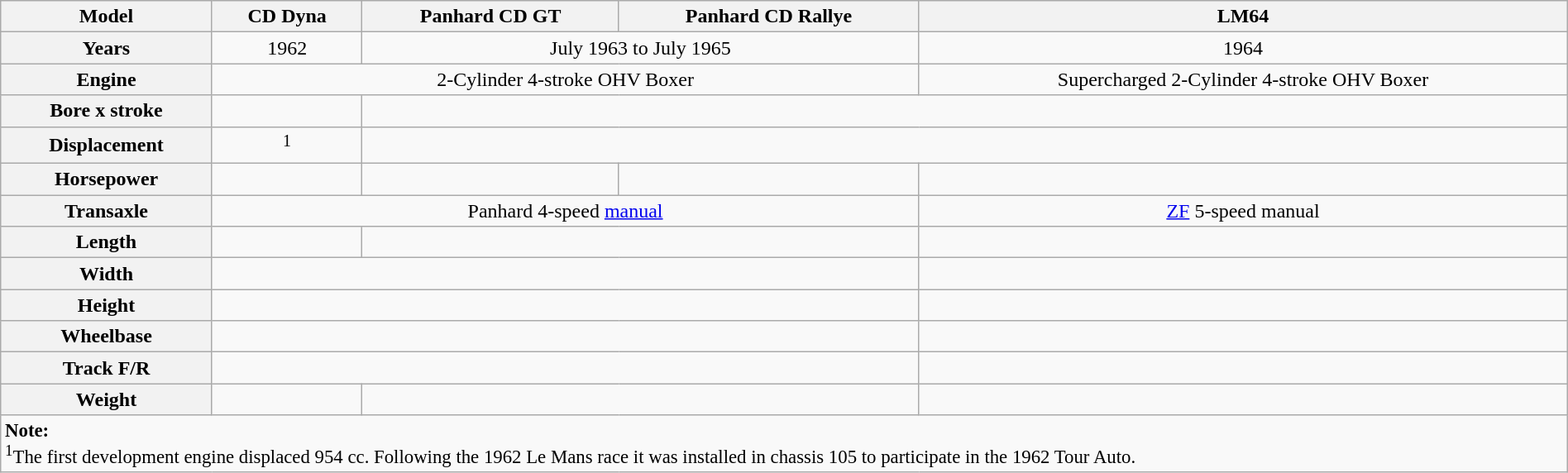<table class="wikitable" style="width:100%; align:center; text-align:center">
<tr>
<th><strong>Model</strong></th>
<th><strong>CD Dyna</strong></th>
<th><strong>Panhard CD GT</strong></th>
<th><strong>Panhard CD Rallye</strong></th>
<th><strong>LM64</strong></th>
</tr>
<tr>
<th><strong>Years</strong></th>
<td>1962</td>
<td colspan="2">July 1963 to July 1965</td>
<td>1964</td>
</tr>
<tr>
<th><strong>Engine</strong></th>
<td colspan="3">2-Cylinder 4-stroke OHV Boxer</td>
<td>Supercharged 2-Cylinder 4-stroke OHV Boxer</td>
</tr>
<tr>
<th><strong>Bore x stroke</strong></th>
<td></td>
<td colspan="3"></td>
</tr>
<tr>
<th><strong>Displacement</strong></th>
<td><sup>1</sup></td>
<td colspan="3"></td>
</tr>
<tr>
<th><strong>Horsepower</strong></th>
<td></td>
<td></td>
<td></td>
<td></td>
</tr>
<tr>
<th><strong>Transaxle</strong></th>
<td colspan="3">Panhard 4-speed <a href='#'>manual</a></td>
<td><a href='#'>ZF</a> 5-speed manual</td>
</tr>
<tr>
<th><strong>Length</strong></th>
<td></td>
<td colspan="2"></td>
<td></td>
</tr>
<tr>
<th><strong>Width</strong></th>
<td colspan="3"></td>
<td></td>
</tr>
<tr>
<th><strong>Height</strong></th>
<td colspan="3"></td>
<td></td>
</tr>
<tr>
<th><strong>Wheelbase</strong></th>
<td colspan="3"></td>
<td></td>
</tr>
<tr>
<th><strong>Track F/R</strong></th>
<td colspan="3"></td>
<td></td>
</tr>
<tr>
<th><strong>Weight</strong></th>
<td></td>
<td colspan="2"></td>
<td></td>
</tr>
<tr>
<td style="text-align:left; font-size:95%;" colspan="5"><strong>Note:</strong><br><sup>1</sup>The first development engine displaced 954 cc. Following the 1962 Le Mans race it was installed in chassis 105 to participate in the 1962 Tour Auto.</td>
</tr>
</table>
